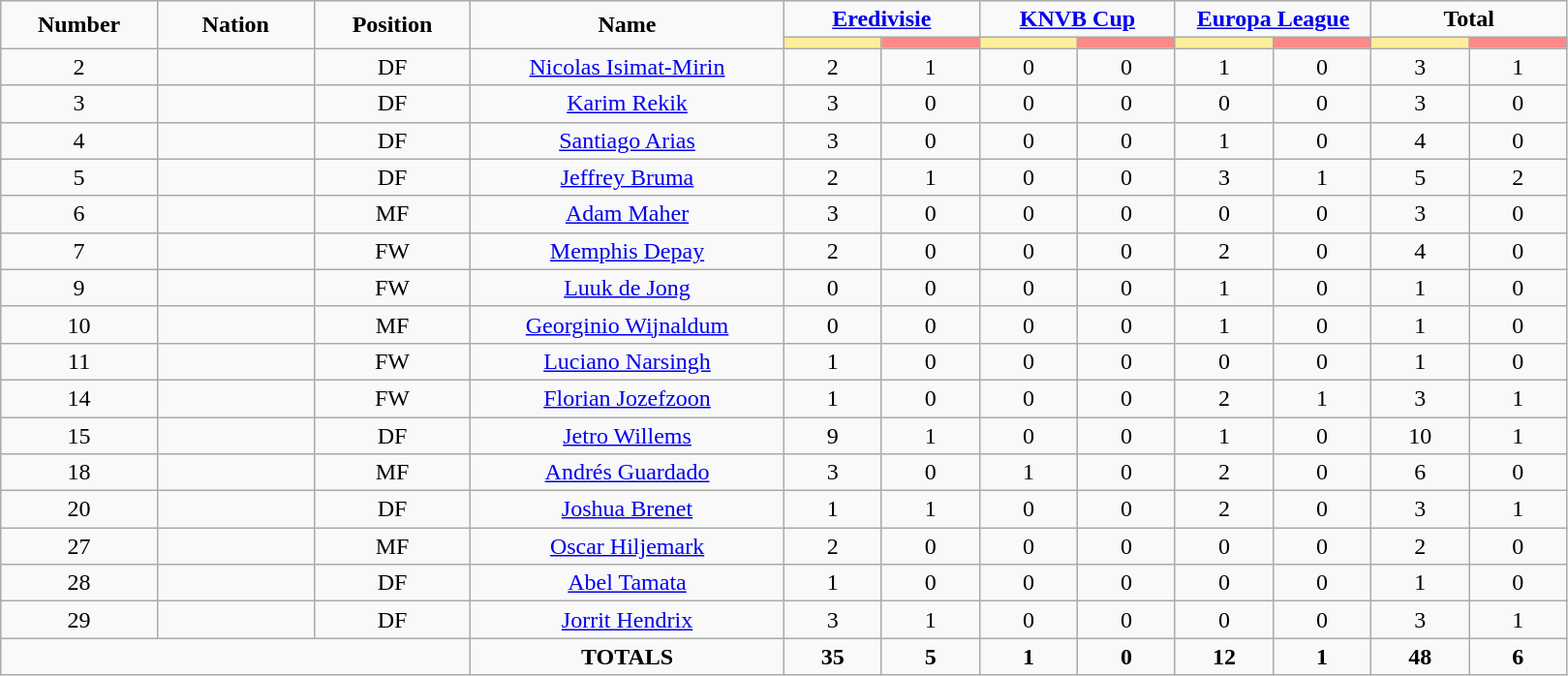<table class="wikitable" style="font-size: 100%; text-align: center;">
<tr>
<td rowspan="2" width="10%" align="center"><strong>Number</strong></td>
<td rowspan="2" width="10%" align="center"><strong>Nation</strong></td>
<td rowspan="2" width="10%" align="center"><strong>Position</strong></td>
<td rowspan="2" width="20%" align="center"><strong>Name</strong></td>
<td colspan="2" align="center"><strong><a href='#'>Eredivisie</a></strong></td>
<td colspan="2" align="center"><strong><a href='#'>KNVB Cup</a></strong></td>
<td colspan="2" align="center"><strong><a href='#'>Europa League</a></strong></td>
<td colspan="2" align="center"><strong>Total</strong></td>
</tr>
<tr>
<th width=60 style="background: #FFEE99"></th>
<th width=60 style="background: #FF8888"></th>
<th width=60 style="background: #FFEE99"></th>
<th width=60 style="background: #FF8888"></th>
<th width=60 style="background: #FFEE99"></th>
<th width=60 style="background: #FF8888"></th>
<th width=60 style="background: #FFEE99"></th>
<th width=60 style="background: #FF8888"></th>
</tr>
<tr>
<td>2</td>
<td></td>
<td>DF</td>
<td><a href='#'>Nicolas Isimat-Mirin</a></td>
<td>2</td>
<td>1</td>
<td>0</td>
<td>0</td>
<td>1</td>
<td>0</td>
<td>3</td>
<td>1</td>
</tr>
<tr>
<td>3</td>
<td></td>
<td>DF</td>
<td><a href='#'>Karim Rekik</a></td>
<td>3</td>
<td>0</td>
<td>0</td>
<td>0</td>
<td>0</td>
<td>0</td>
<td>3</td>
<td>0</td>
</tr>
<tr>
<td>4</td>
<td></td>
<td>DF</td>
<td><a href='#'>Santiago Arias</a></td>
<td>3</td>
<td>0</td>
<td>0</td>
<td>0</td>
<td>1</td>
<td>0</td>
<td>4</td>
<td>0</td>
</tr>
<tr>
<td>5</td>
<td></td>
<td>DF</td>
<td><a href='#'>Jeffrey Bruma</a></td>
<td>2</td>
<td>1</td>
<td>0</td>
<td>0</td>
<td>3</td>
<td>1</td>
<td>5</td>
<td>2</td>
</tr>
<tr>
<td>6</td>
<td></td>
<td>MF</td>
<td><a href='#'>Adam Maher</a></td>
<td>3</td>
<td>0</td>
<td>0</td>
<td>0</td>
<td>0</td>
<td>0</td>
<td>3</td>
<td>0</td>
</tr>
<tr>
<td>7</td>
<td></td>
<td>FW</td>
<td><a href='#'>Memphis Depay</a></td>
<td>2</td>
<td>0</td>
<td>0</td>
<td>0</td>
<td>2</td>
<td>0</td>
<td>4</td>
<td>0</td>
</tr>
<tr>
<td>9</td>
<td></td>
<td>FW</td>
<td><a href='#'>Luuk de Jong</a></td>
<td>0</td>
<td>0</td>
<td>0</td>
<td>0</td>
<td>1</td>
<td>0</td>
<td>1</td>
<td>0</td>
</tr>
<tr>
<td>10</td>
<td></td>
<td>MF</td>
<td><a href='#'>Georginio Wijnaldum</a></td>
<td>0</td>
<td>0</td>
<td>0</td>
<td>0</td>
<td>1</td>
<td>0</td>
<td>1</td>
<td>0</td>
</tr>
<tr>
<td>11</td>
<td></td>
<td>FW</td>
<td><a href='#'>Luciano Narsingh</a></td>
<td>1</td>
<td>0</td>
<td>0</td>
<td>0</td>
<td>0</td>
<td>0</td>
<td>1</td>
<td>0</td>
</tr>
<tr>
<td>14</td>
<td></td>
<td>FW</td>
<td><a href='#'>Florian Jozefzoon</a></td>
<td>1</td>
<td>0</td>
<td>0</td>
<td>0</td>
<td>2</td>
<td>1</td>
<td>3</td>
<td>1</td>
</tr>
<tr>
<td>15</td>
<td></td>
<td>DF</td>
<td><a href='#'>Jetro Willems</a></td>
<td>9</td>
<td>1</td>
<td>0</td>
<td>0</td>
<td>1</td>
<td>0</td>
<td>10</td>
<td>1</td>
</tr>
<tr>
<td>18</td>
<td></td>
<td>MF</td>
<td><a href='#'>Andrés Guardado</a></td>
<td>3</td>
<td>0</td>
<td>1</td>
<td>0</td>
<td>2</td>
<td>0</td>
<td>6</td>
<td>0</td>
</tr>
<tr>
<td>20</td>
<td></td>
<td>DF</td>
<td><a href='#'>Joshua Brenet</a></td>
<td>1</td>
<td>1</td>
<td>0</td>
<td>0</td>
<td>2</td>
<td>0</td>
<td>3</td>
<td>1</td>
</tr>
<tr>
<td>27</td>
<td></td>
<td>MF</td>
<td><a href='#'>Oscar Hiljemark</a></td>
<td>2</td>
<td>0</td>
<td>0</td>
<td>0</td>
<td>0</td>
<td>0</td>
<td>2</td>
<td>0</td>
</tr>
<tr>
<td>28</td>
<td></td>
<td>DF</td>
<td><a href='#'>Abel Tamata</a></td>
<td>1</td>
<td>0</td>
<td>0</td>
<td>0</td>
<td>0</td>
<td>0</td>
<td>1</td>
<td>0</td>
</tr>
<tr>
<td>29</td>
<td></td>
<td>DF</td>
<td><a href='#'>Jorrit Hendrix</a></td>
<td>3</td>
<td>1</td>
<td>0</td>
<td>0</td>
<td>0</td>
<td>0</td>
<td>3</td>
<td>1</td>
</tr>
<tr>
<td colspan="3"></td>
<td><strong>TOTALS</strong></td>
<td><strong>35</strong></td>
<td><strong>5</strong></td>
<td><strong>1</strong></td>
<td><strong>0</strong></td>
<td><strong>12</strong></td>
<td><strong>1</strong></td>
<td><strong>48</strong></td>
<td><strong>6</strong></td>
</tr>
</table>
